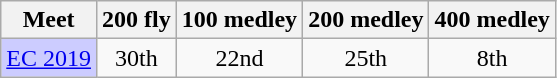<table class="sortable wikitable">
<tr>
<th>Meet</th>
<th class="unsortable">200 fly</th>
<th class="unsortable">100 medley</th>
<th class="unsortable">200 medley</th>
<th class="unsortable">400 medley</th>
</tr>
<tr>
<td style="background:#ccccff"><a href='#'>EC 2019</a></td>
<td align="center">30th</td>
<td align="center">22nd</td>
<td align="center">25th</td>
<td align="center">8th</td>
</tr>
</table>
